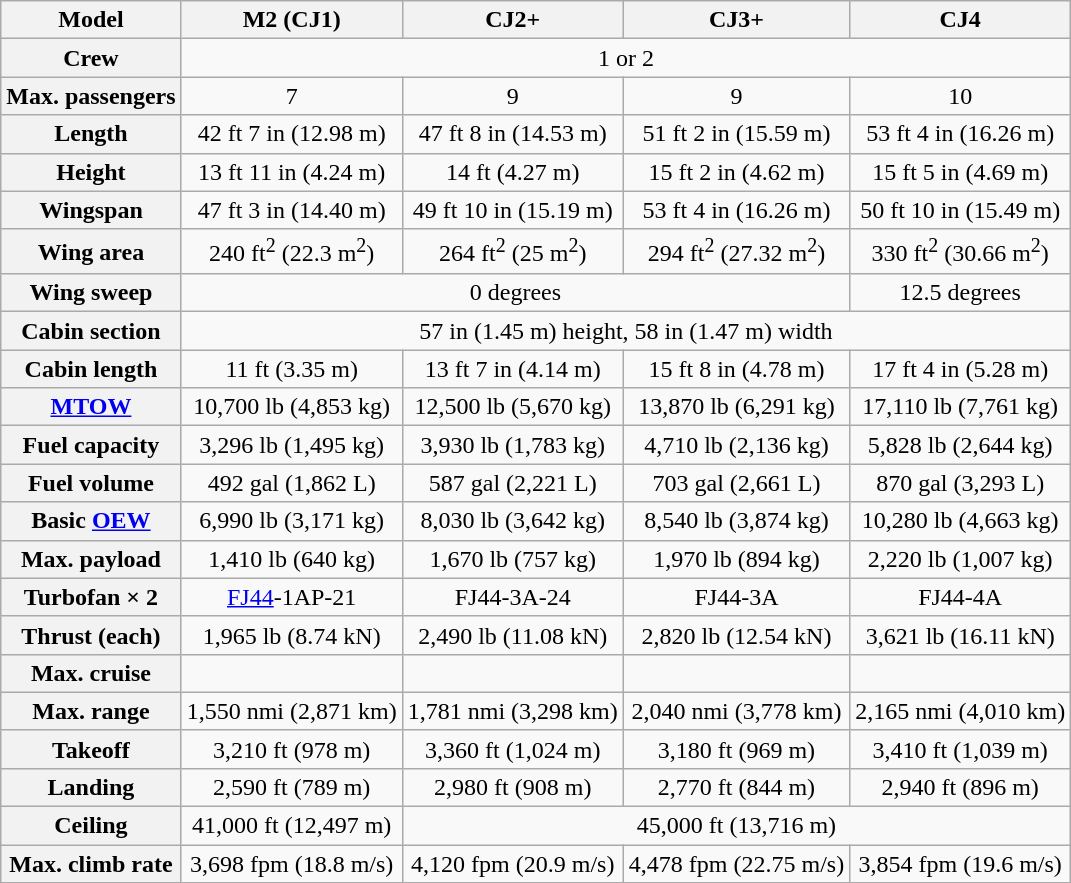<table class="wikitable"  style="text-align: center">
<tr>
<th>Model</th>
<th>M2 (CJ1)</th>
<th>CJ2+</th>
<th>CJ3+</th>
<th>CJ4</th>
</tr>
<tr>
<th>Crew</th>
<td colspan = 4>1 or 2</td>
</tr>
<tr>
<th>Max. passengers</th>
<td>7</td>
<td>9</td>
<td>9</td>
<td>10</td>
</tr>
<tr>
<th>Length</th>
<td>42 ft 7 in (12.98 m)</td>
<td>47 ft 8 in (14.53 m)</td>
<td>51 ft 2 in (15.59 m)</td>
<td>53 ft 4 in (16.26 m)</td>
</tr>
<tr>
<th>Height</th>
<td>13 ft 11 in (4.24 m)</td>
<td>14 ft (4.27 m)</td>
<td>15 ft 2 in (4.62 m)</td>
<td>15 ft 5 in (4.69 m)</td>
</tr>
<tr>
<th>Wingspan</th>
<td>47 ft 3 in (14.40 m)</td>
<td>49 ft 10 in (15.19 m)</td>
<td>53 ft 4 in (16.26 m)</td>
<td>50 ft 10 in (15.49 m)</td>
</tr>
<tr>
<th>Wing area</th>
<td>240 ft<sup>2</sup> (22.3 m<sup>2</sup>)</td>
<td>264 ft<sup>2</sup> (25 m<sup>2</sup>)</td>
<td>294 ft<sup>2</sup> (27.32 m<sup>2</sup>)</td>
<td>330 ft<sup>2</sup> (30.66 m<sup>2</sup>)</td>
</tr>
<tr>
<th>Wing sweep</th>
<td colspan=3>0 degrees</td>
<td>12.5 degrees</td>
</tr>
<tr>
<th>Cabin section</th>
<td colspan=4>57 in (1.45 m) height, 58 in (1.47 m) width</td>
</tr>
<tr>
<th>Cabin length</th>
<td>11 ft (3.35 m)</td>
<td>13 ft 7 in (4.14 m)</td>
<td>15 ft 8 in (4.78 m)</td>
<td>17 ft 4 in (5.28 m)</td>
</tr>
<tr>
<th><a href='#'>MTOW</a></th>
<td>10,700 lb (4,853 kg)</td>
<td>12,500 lb (5,670 kg)</td>
<td>13,870 lb (6,291 kg)</td>
<td>17,110 lb (7,761 kg)</td>
</tr>
<tr>
<th>Fuel capacity</th>
<td>3,296 lb (1,495 kg)</td>
<td>3,930 lb (1,783 kg)</td>
<td>4,710 lb (2,136 kg)</td>
<td>5,828 lb (2,644 kg)</td>
</tr>
<tr>
<th>Fuel volume</th>
<td>492 gal (1,862 L)</td>
<td>587 gal (2,221 L)</td>
<td>703 gal (2,661 L)</td>
<td>870 gal (3,293 L)</td>
</tr>
<tr>
<th>Basic <a href='#'>OEW</a></th>
<td>6,990 lb (3,171 kg)</td>
<td>8,030 lb (3,642 kg)</td>
<td>8,540 lb (3,874 kg)</td>
<td>10,280 lb (4,663 kg)</td>
</tr>
<tr>
<th>Max. payload</th>
<td>1,410 lb (640 kg)</td>
<td>1,670 lb (757 kg)</td>
<td>1,970 lb (894 kg)</td>
<td>2,220 lb (1,007 kg)</td>
</tr>
<tr>
<th>Turbofan × 2</th>
<td><a href='#'>FJ44</a>-1AP-21</td>
<td>FJ44-3A-24</td>
<td>FJ44-3A</td>
<td>FJ44-4A</td>
</tr>
<tr>
<th>Thrust (each)</th>
<td>1,965 lb (8.74 kN)</td>
<td>2,490 lb (11.08 kN)</td>
<td>2,820 lb (12.54 kN)</td>
<td>3,621 lb (16.11 kN)</td>
</tr>
<tr>
<th>Max. cruise</th>
<td></td>
<td></td>
<td></td>
<td></td>
</tr>
<tr>
<th>Max. range</th>
<td>1,550 nmi (2,871 km)</td>
<td>1,781 nmi (3,298 km)</td>
<td>2,040 nmi (3,778 km)</td>
<td>2,165 nmi (4,010 km)</td>
</tr>
<tr>
<th>Takeoff</th>
<td>3,210 ft (978 m)</td>
<td>3,360 ft (1,024 m)</td>
<td>3,180 ft (969 m)</td>
<td>3,410 ft (1,039 m)</td>
</tr>
<tr>
<th>Landing</th>
<td>2,590 ft (789 m)</td>
<td>2,980 ft (908 m)</td>
<td>2,770 ft (844 m)</td>
<td>2,940 ft (896 m)</td>
</tr>
<tr>
<th>Ceiling</th>
<td>41,000 ft (12,497 m)</td>
<td colspan= 3>45,000 ft (13,716 m)</td>
</tr>
<tr>
<th>Max. climb rate</th>
<td>3,698 fpm (18.8 m/s)</td>
<td>4,120 fpm (20.9 m/s)</td>
<td>4,478 fpm (22.75 m/s)</td>
<td>3,854 fpm (19.6 m/s)</td>
</tr>
</table>
